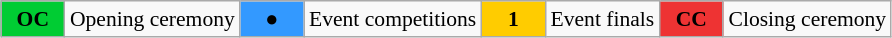<table class="wikitable" style="margin:0.5em auto; font-size:90%;position:relative;">
<tr>
<td style="width:2.5em; background:#00cc33; text-align:center"><strong>OC</strong></td>
<td>Opening ceremony</td>
<td style="width:2.5em; background:#3399ff; text-align:center">●</td>
<td>Event competitions</td>
<td style="width:2.5em; background:#ffcc00; text-align:center"><strong>1</strong></td>
<td>Event finals</td>
<td style="width:2.5em; background:#ee3333; text-align:center"><strong>CC</strong></td>
<td>Closing ceremony</td>
</tr>
</table>
